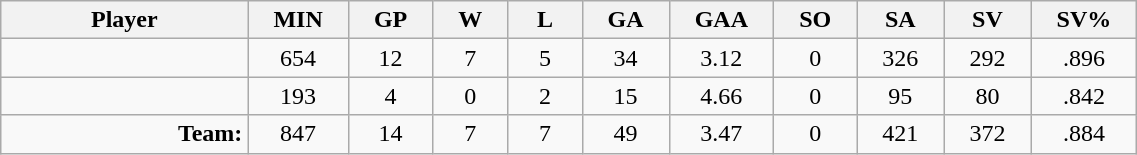<table class="wikitable sortable" width="60%">
<tr>
<th bgcolor="#DDDDFF" width="10%">Player</th>
<th width="3%" bgcolor="#DDDDFF" title="Minutes played">MIN</th>
<th width="3%" bgcolor="#DDDDFF" title="Games played in">GP</th>
<th width="3%" bgcolor="#DDDDFF" title="Games played in">W</th>
<th width="3%" bgcolor="#DDDDFF"title="Games played in">L</th>
<th width="3%" bgcolor="#DDDDFF" title="Goals against">GA</th>
<th width="3%" bgcolor="#DDDDFF" title="Goals against average">GAA</th>
<th width="3%" bgcolor="#DDDDFF" title="Shut-outs">SO</th>
<th width="3%" bgcolor="#DDDDFF" title="Shots against">SA</th>
<th width="3%" bgcolor="#DDDDFF" title="Shots saved">SV</th>
<th width="3%" bgcolor="#DDDDFF" title="Save percentage">SV%</th>
</tr>
<tr align="center">
<td align="right"></td>
<td>654</td>
<td>12</td>
<td>7</td>
<td>5</td>
<td>34</td>
<td>3.12</td>
<td>0</td>
<td>326</td>
<td>292</td>
<td>.896</td>
</tr>
<tr align="center">
<td align="right"></td>
<td>193</td>
<td>4</td>
<td>0</td>
<td>2</td>
<td>15</td>
<td>4.66</td>
<td>0</td>
<td>95</td>
<td>80</td>
<td>.842</td>
</tr>
<tr align="center">
<td align="right"><strong>Team:</strong></td>
<td>847</td>
<td>14</td>
<td>7</td>
<td>7</td>
<td>49</td>
<td>3.47</td>
<td>0</td>
<td>421</td>
<td>372</td>
<td>.884</td>
</tr>
</table>
